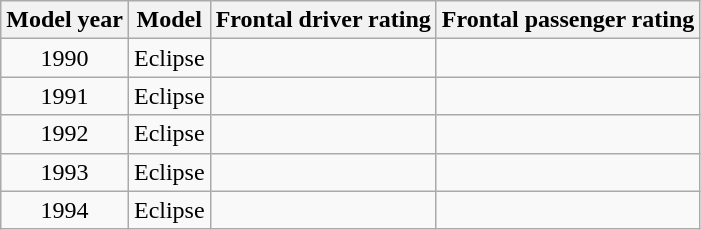<table class="wikitable">
<tr style="white-space:nowrap;">
<th>Model year</th>
<th>Model</th>
<th>Frontal driver rating</th>
<th>Frontal passenger rating</th>
</tr>
<tr>
<td style="text-align:center;">1990</td>
<td style="text-align:center;">Eclipse</td>
<td style="text-align:center;"></td>
<td style="text-align:center;"></td>
</tr>
<tr>
<td style="text-align:center;">1991</td>
<td style="text-align:center;">Eclipse</td>
<td style="text-align:center;"></td>
<td style="text-align:center;"></td>
</tr>
<tr>
<td style="text-align:center;">1992</td>
<td style="text-align:center;">Eclipse</td>
<td style="text-align:center;"></td>
<td style="text-align:center;"></td>
</tr>
<tr>
<td style="text-align:center;">1993</td>
<td style="text-align:center;">Eclipse</td>
<td style="text-align:center;"></td>
<td style="text-align:center;"></td>
</tr>
<tr>
<td style="text-align:center;">1994</td>
<td style="text-align:center;">Eclipse</td>
<td style="text-align:center;"></td>
<td style="text-align:center;"></td>
</tr>
</table>
